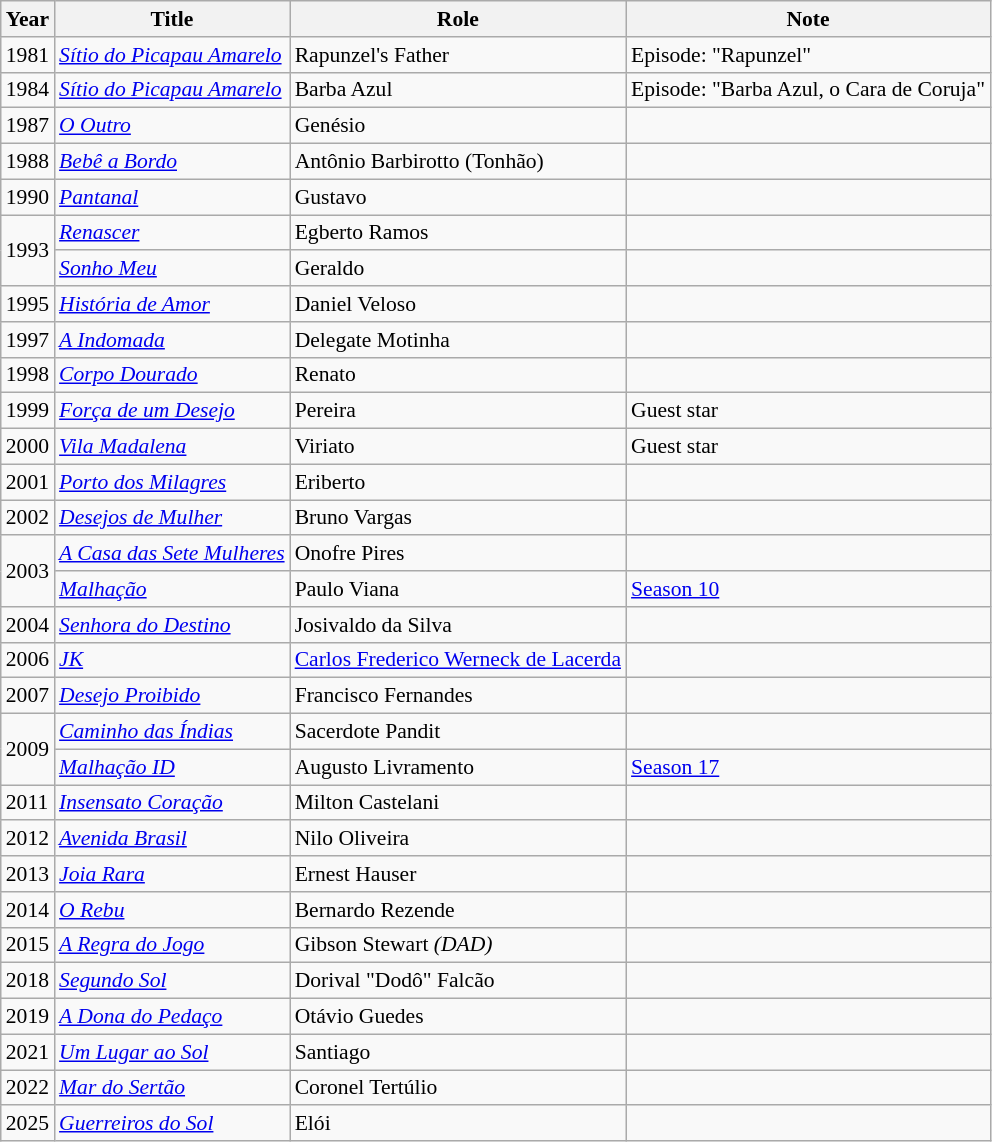<table class="wikitable" style="font-size: 90%;">
<tr>
<th>Year</th>
<th>Title</th>
<th>Role</th>
<th>Note</th>
</tr>
<tr>
<td>1981</td>
<td><em><a href='#'>Sítio do Picapau Amarelo</a></em></td>
<td>Rapunzel's Father</td>
<td>Episode: "Rapunzel"</td>
</tr>
<tr>
<td>1984</td>
<td><em><a href='#'>Sítio do Picapau Amarelo</a></em></td>
<td>Barba Azul</td>
<td>Episode: "Barba Azul, o Cara de Coruja"</td>
</tr>
<tr>
<td>1987</td>
<td><em><a href='#'>O Outro</a></em></td>
<td>Genésio</td>
<td></td>
</tr>
<tr>
<td>1988</td>
<td><em><a href='#'>Bebê a Bordo</a></em></td>
<td>Antônio Barbirotto (Tonhão)</td>
<td></td>
</tr>
<tr>
<td>1990</td>
<td><em><a href='#'>Pantanal</a></em></td>
<td>Gustavo</td>
<td></td>
</tr>
<tr>
<td rowspan="2">1993</td>
<td><em><a href='#'>Renascer</a></em></td>
<td>Egberto Ramos</td>
<td></td>
</tr>
<tr>
<td><em><a href='#'>Sonho Meu</a></em></td>
<td>Geraldo</td>
<td></td>
</tr>
<tr>
<td>1995</td>
<td><em><a href='#'>História de Amor</a></em></td>
<td>Daniel Veloso</td>
<td></td>
</tr>
<tr>
<td>1997</td>
<td><em><a href='#'>A Indomada</a></em></td>
<td>Delegate Motinha</td>
<td></td>
</tr>
<tr>
<td>1998</td>
<td><em><a href='#'>Corpo Dourado</a></em></td>
<td>Renato</td>
<td></td>
</tr>
<tr>
<td>1999</td>
<td><em><a href='#'>Força de um Desejo</a></em></td>
<td>Pereira</td>
<td>Guest star</td>
</tr>
<tr>
<td>2000</td>
<td><em><a href='#'>Vila Madalena</a></em></td>
<td>Viriato</td>
<td>Guest star</td>
</tr>
<tr>
<td>2001</td>
<td><em><a href='#'>Porto dos Milagres</a></em></td>
<td>Eriberto</td>
<td></td>
</tr>
<tr>
<td>2002</td>
<td><em><a href='#'>Desejos de Mulher</a></em></td>
<td>Bruno Vargas</td>
<td></td>
</tr>
<tr>
<td rowspan="2">2003</td>
<td><em><a href='#'>A Casa das Sete Mulheres</a></em></td>
<td>Onofre Pires</td>
<td></td>
</tr>
<tr>
<td><em><a href='#'>Malhação</a></em></td>
<td>Paulo Viana</td>
<td><a href='#'>Season 10</a></td>
</tr>
<tr>
<td>2004</td>
<td><em><a href='#'>Senhora do Destino</a></em></td>
<td>Josivaldo da Silva</td>
<td></td>
</tr>
<tr>
<td>2006</td>
<td><em><a href='#'>JK</a></em></td>
<td><a href='#'>Carlos Frederico Werneck de Lacerda</a></td>
<td></td>
</tr>
<tr>
<td>2007</td>
<td><em><a href='#'>Desejo Proibido</a></em></td>
<td>Francisco Fernandes</td>
<td></td>
</tr>
<tr>
<td rowspan="2">2009</td>
<td><em><a href='#'>Caminho das Índias</a></em></td>
<td>Sacerdote Pandit</td>
<td></td>
</tr>
<tr>
<td><em><a href='#'>Malhação ID</a></em></td>
<td>Augusto Livramento</td>
<td><a href='#'>Season 17</a></td>
</tr>
<tr>
<td>2011</td>
<td><em><a href='#'>Insensato Coração</a></em></td>
<td>Milton Castelani</td>
<td></td>
</tr>
<tr>
<td>2012</td>
<td><em><a href='#'>Avenida Brasil</a></em></td>
<td>Nilo Oliveira</td>
<td></td>
</tr>
<tr>
<td>2013</td>
<td><em><a href='#'>Joia Rara</a></em></td>
<td>Ernest Hauser</td>
<td></td>
</tr>
<tr>
<td>2014</td>
<td><em><a href='#'>O Rebu</a></em></td>
<td>Bernardo Rezende</td>
<td></td>
</tr>
<tr>
<td>2015</td>
<td><em><a href='#'>A Regra do Jogo</a></em></td>
<td>Gibson Stewart <em>(DAD)</em></td>
<td></td>
</tr>
<tr>
<td>2018</td>
<td><em><a href='#'>Segundo Sol</a></em></td>
<td>Dorival "Dodô" Falcão</td>
<td></td>
</tr>
<tr>
<td>2019</td>
<td><em><a href='#'>A Dona do Pedaço</a></em></td>
<td>Otávio Guedes</td>
<td></td>
</tr>
<tr>
<td>2021</td>
<td><em><a href='#'>Um Lugar ao Sol</a></em></td>
<td>Santiago</td>
<td></td>
</tr>
<tr>
<td>2022</td>
<td><em><a href='#'>Mar do Sertão</a></em></td>
<td>Coronel Tertúlio</td>
<td></td>
</tr>
<tr>
<td>2025</td>
<td><em><a href='#'>Guerreiros do Sol</a></em></td>
<td>Elói</td>
<td></td>
</tr>
</table>
